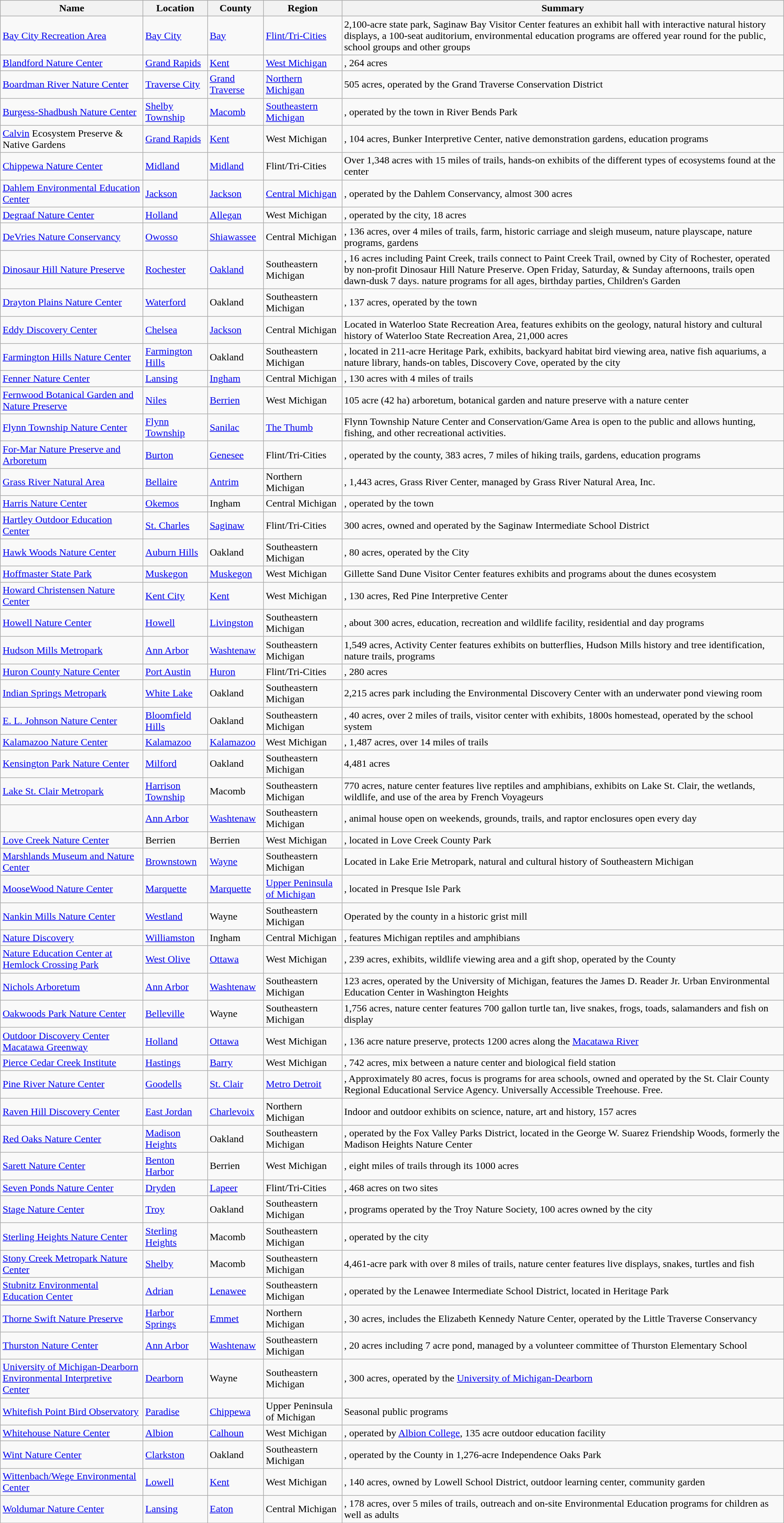<table class="wikitable sortable">
<tr>
<th>Name</th>
<th>Location</th>
<th>County</th>
<th>Region</th>
<th>Summary</th>
</tr>
<tr>
<td><a href='#'>Bay City Recreation Area</a></td>
<td><a href='#'>Bay City</a></td>
<td><a href='#'>Bay</a></td>
<td><a href='#'>Flint/Tri-Cities</a></td>
<td>2,100-acre state park, Saginaw Bay Visitor Center features an exhibit hall with interactive natural history displays, a 100-seat auditorium, environmental education programs are offered year round for the public, school groups and other groups</td>
</tr>
<tr>
<td><a href='#'>Blandford Nature Center</a></td>
<td><a href='#'>Grand Rapids</a></td>
<td><a href='#'>Kent</a></td>
<td><a href='#'>West Michigan</a></td>
<td>, 264 acres</td>
</tr>
<tr>
<td><a href='#'>Boardman River Nature Center</a></td>
<td><a href='#'>Traverse City</a></td>
<td><a href='#'>Grand Traverse</a></td>
<td><a href='#'>Northern Michigan</a></td>
<td>505 acres, operated by the Grand Traverse Conservation District</td>
</tr>
<tr>
<td><a href='#'>Burgess-Shadbush Nature Center</a></td>
<td><a href='#'>Shelby Township</a></td>
<td><a href='#'>Macomb</a></td>
<td><a href='#'>Southeastern Michigan</a></td>
<td>, operated by the town in River Bends Park</td>
</tr>
<tr>
<td><a href='#'>Calvin</a> Ecosystem Preserve & Native Gardens</td>
<td><a href='#'>Grand Rapids</a></td>
<td><a href='#'>Kent</a></td>
<td>West Michigan</td>
<td>, 104 acres, Bunker Interpretive Center, native demonstration gardens, education programs</td>
</tr>
<tr>
<td><a href='#'>Chippewa Nature Center</a></td>
<td><a href='#'>Midland</a></td>
<td><a href='#'>Midland</a></td>
<td>Flint/Tri-Cities</td>
<td>Over 1,348 acres with 15 miles of trails, hands-on exhibits of the different types of ecosystems found at the center</td>
</tr>
<tr>
<td><a href='#'>Dahlem Environmental Education Center</a></td>
<td><a href='#'>Jackson</a></td>
<td><a href='#'>Jackson</a></td>
<td><a href='#'>Central Michigan</a></td>
<td>, operated by the Dahlem Conservancy, almost 300 acres</td>
</tr>
<tr>
<td><a href='#'>Degraaf Nature Center</a></td>
<td><a href='#'>Holland</a></td>
<td><a href='#'>Allegan</a></td>
<td>West Michigan</td>
<td>, operated by the city, 18 acres</td>
</tr>
<tr>
<td><a href='#'>DeVries Nature Conservancy</a></td>
<td><a href='#'>Owosso</a></td>
<td><a href='#'>Shiawassee</a></td>
<td>Central Michigan</td>
<td>, 136 acres, over 4 miles of trails, farm, historic carriage and sleigh museum, nature playscape, nature programs, gardens</td>
</tr>
<tr>
<td><a href='#'>Dinosaur Hill Nature Preserve</a></td>
<td><a href='#'>Rochester</a></td>
<td><a href='#'>Oakland</a></td>
<td>Southeastern Michigan</td>
<td>, 16 acres including Paint Creek, trails connect to Paint Creek Trail, owned by City of Rochester, operated by non-profit Dinosaur Hill Nature Preserve. Open Friday, Saturday, & Sunday afternoons, trails open dawn-dusk 7 days. nature programs for all ages, birthday parties, Children's Garden</td>
</tr>
<tr>
<td><a href='#'>Drayton Plains Nature Center</a></td>
<td><a href='#'>Waterford</a></td>
<td>Oakland</td>
<td>Southeastern Michigan</td>
<td>, 137 acres, operated by the town</td>
</tr>
<tr>
<td><a href='#'>Eddy Discovery Center</a></td>
<td><a href='#'>Chelsea</a></td>
<td><a href='#'>Jackson</a></td>
<td>Central Michigan</td>
<td>Located in Waterloo State Recreation Area, features exhibits on the geology, natural history and cultural history of Waterloo State Recreation Area, 21,000 acres</td>
</tr>
<tr>
<td><a href='#'>Farmington Hills Nature Center</a></td>
<td><a href='#'>Farmington Hills</a></td>
<td>Oakland</td>
<td>Southeastern Michigan</td>
<td>, located in 211-acre Heritage Park, exhibits, backyard habitat bird viewing area, native fish aquariums, a nature library, hands-on tables, Discovery Cove, operated by the city</td>
</tr>
<tr>
<td><a href='#'>Fenner Nature Center</a></td>
<td><a href='#'>Lansing</a></td>
<td><a href='#'>Ingham</a></td>
<td>Central Michigan</td>
<td>, 130 acres with 4 miles of trails</td>
</tr>
<tr>
<td><a href='#'>Fernwood Botanical Garden and Nature Preserve</a></td>
<td><a href='#'>Niles</a></td>
<td><a href='#'>Berrien</a></td>
<td>West Michigan</td>
<td>105 acre (42 ha) arboretum, botanical garden and nature preserve with a nature center</td>
</tr>
<tr>
<td><a href='#'>Flynn Township Nature Center</a></td>
<td><a href='#'>Flynn Township</a></td>
<td><a href='#'>Sanilac</a></td>
<td><a href='#'>The Thumb</a></td>
<td>Flynn Township Nature Center and Conservation/Game Area is open to the public and allows hunting, fishing, and other recreational activities.</td>
</tr>
<tr>
<td><a href='#'>For-Mar Nature Preserve and Arboretum</a></td>
<td><a href='#'>Burton</a></td>
<td><a href='#'>Genesee</a></td>
<td>Flint/Tri-Cities</td>
<td>, operated by the county, 383 acres, 7 miles of hiking trails, gardens, education programs</td>
</tr>
<tr>
<td><a href='#'>Grass River Natural Area</a></td>
<td><a href='#'>Bellaire</a></td>
<td><a href='#'>Antrim</a></td>
<td>Northern Michigan</td>
<td>, 1,443 acres, Grass River Center, managed by Grass River Natural Area, Inc.</td>
</tr>
<tr>
<td><a href='#'>Harris Nature Center</a></td>
<td><a href='#'>Okemos</a></td>
<td>Ingham</td>
<td>Central Michigan</td>
<td>, operated by the town</td>
</tr>
<tr>
<td><a href='#'>Hartley Outdoor Education Center</a></td>
<td><a href='#'>St. Charles</a></td>
<td><a href='#'>Saginaw</a></td>
<td>Flint/Tri-Cities</td>
<td>300 acres, owned and operated by the Saginaw Intermediate School District</td>
</tr>
<tr>
<td><a href='#'>Hawk Woods Nature Center</a></td>
<td><a href='#'>Auburn Hills</a></td>
<td>Oakland</td>
<td>Southeastern Michigan</td>
<td>, 80 acres, operated by the City</td>
</tr>
<tr>
<td><a href='#'>Hoffmaster State Park</a></td>
<td><a href='#'>Muskegon</a></td>
<td><a href='#'>Muskegon</a></td>
<td>West Michigan</td>
<td>Gillette Sand Dune Visitor Center features exhibits and programs about the dunes ecosystem</td>
</tr>
<tr>
<td><a href='#'>Howard Christensen Nature Center</a></td>
<td><a href='#'>Kent City</a></td>
<td><a href='#'>Kent</a></td>
<td>West Michigan</td>
<td>, 130 acres, Red Pine Interpretive Center</td>
</tr>
<tr>
<td><a href='#'>Howell Nature Center</a></td>
<td><a href='#'>Howell</a></td>
<td><a href='#'>Livingston</a></td>
<td>Southeastern Michigan</td>
<td>, about 300 acres, education, recreation and wildlife facility, residential and day programs</td>
</tr>
<tr>
<td><a href='#'>Hudson Mills Metropark</a></td>
<td><a href='#'>Ann Arbor</a></td>
<td><a href='#'>Washtenaw</a></td>
<td>Southeastern Michigan</td>
<td>1,549 acres, Activity Center features exhibits on butterflies, Hudson Mills history and tree identification, nature trails, programs</td>
</tr>
<tr>
<td><a href='#'>Huron County Nature Center</a></td>
<td><a href='#'>Port Austin</a></td>
<td><a href='#'>Huron</a></td>
<td>Flint/Tri-Cities</td>
<td>, 280 acres</td>
</tr>
<tr>
<td><a href='#'>Indian Springs Metropark</a></td>
<td><a href='#'>White Lake</a></td>
<td>Oakland</td>
<td>Southeastern Michigan</td>
<td>2,215 acres park including the Environmental Discovery Center with an underwater pond viewing room</td>
</tr>
<tr>
<td><a href='#'>E. L. Johnson Nature Center</a></td>
<td><a href='#'>Bloomfield Hills</a></td>
<td>Oakland</td>
<td>Southeastern Michigan</td>
<td>, 40 acres, over 2 miles of trails, visitor center with exhibits, 1800s homestead, operated by the school system</td>
</tr>
<tr>
<td><a href='#'>Kalamazoo Nature Center</a></td>
<td><a href='#'>Kalamazoo</a></td>
<td><a href='#'>Kalamazoo</a></td>
<td>West Michigan</td>
<td>, 1,487 acres, over 14 miles of trails</td>
</tr>
<tr>
<td><a href='#'>Kensington Park Nature Center</a></td>
<td><a href='#'>Milford</a></td>
<td>Oakland</td>
<td>Southeastern Michigan</td>
<td>4,481 acres</td>
</tr>
<tr>
<td><a href='#'>Lake St. Clair Metropark</a></td>
<td><a href='#'>Harrison Township</a></td>
<td>Macomb</td>
<td>Southeastern Michigan</td>
<td>770 acres, nature center features live reptiles and amphibians, exhibits on Lake St. Clair, the wetlands, wildlife, and use of the area by French Voyageurs</td>
</tr>
<tr>
<td></td>
<td><a href='#'>Ann Arbor</a></td>
<td><a href='#'>Washtenaw</a></td>
<td>Southeastern Michigan</td>
<td>, animal house open on weekends, grounds, trails, and raptor enclosures open every day</td>
</tr>
<tr>
<td><a href='#'>Love Creek Nature Center</a></td>
<td>Berrien</td>
<td>Berrien</td>
<td>West Michigan</td>
<td>, located in Love Creek County Park</td>
</tr>
<tr>
<td><a href='#'>Marshlands Museum and Nature Center</a></td>
<td><a href='#'>Brownstown</a></td>
<td><a href='#'>Wayne</a></td>
<td>Southeastern Michigan</td>
<td>Located in Lake Erie Metropark, natural and cultural history of Southeastern Michigan</td>
</tr>
<tr>
<td><a href='#'>MooseWood Nature Center</a></td>
<td><a href='#'>Marquette</a></td>
<td><a href='#'>Marquette</a></td>
<td><a href='#'>Upper Peninsula of Michigan</a></td>
<td>, located in Presque Isle Park</td>
</tr>
<tr>
<td><a href='#'>Nankin Mills Nature Center</a></td>
<td><a href='#'>Westland</a></td>
<td>Wayne</td>
<td>Southeastern Michigan</td>
<td>Operated by the county in a historic grist mill</td>
</tr>
<tr>
<td><a href='#'>Nature Discovery</a></td>
<td><a href='#'>Williamston</a></td>
<td>Ingham</td>
<td>Central Michigan</td>
<td>, features Michigan reptiles and amphibians</td>
</tr>
<tr>
<td><a href='#'>Nature Education Center at Hemlock Crossing Park</a></td>
<td><a href='#'>West Olive</a></td>
<td><a href='#'>Ottawa</a></td>
<td>West Michigan</td>
<td>, 239 acres, exhibits, wildlife viewing area and a gift shop, operated by the County</td>
</tr>
<tr>
<td><a href='#'>Nichols Arboretum</a></td>
<td><a href='#'>Ann Arbor</a></td>
<td><a href='#'>Washtenaw</a></td>
<td>Southeastern Michigan</td>
<td>123 acres, operated by the University of Michigan, features the James D. Reader Jr. Urban Environmental Education Center in Washington Heights</td>
</tr>
<tr>
<td><a href='#'>Oakwoods Park Nature Center</a></td>
<td><a href='#'>Belleville</a></td>
<td>Wayne</td>
<td>Southeastern Michigan</td>
<td>1,756 acres, nature center features 700 gallon turtle tan, live snakes, frogs, toads, salamanders and fish on display</td>
</tr>
<tr>
<td><a href='#'>Outdoor Discovery Center Macatawa Greenway</a></td>
<td><a href='#'>Holland</a></td>
<td><a href='#'>Ottawa</a></td>
<td>West Michigan</td>
<td>, 136 acre nature preserve, protects 1200 acres along the <a href='#'>Macatawa River</a></td>
</tr>
<tr>
<td><a href='#'>Pierce Cedar Creek Institute</a></td>
<td><a href='#'>Hastings</a></td>
<td><a href='#'>Barry</a></td>
<td>West Michigan</td>
<td>, 742 acres, mix between a nature center and biological field station</td>
</tr>
<tr>
<td><a href='#'>Pine River Nature Center</a></td>
<td><a href='#'>Goodells</a></td>
<td><a href='#'>St. Clair</a></td>
<td><a href='#'>Metro Detroit</a></td>
<td>, Approximately 80 acres, focus is programs for area schools, owned and operated by the St. Clair County Regional Educational Service Agency.  Universally Accessible Treehouse.  Free.</td>
</tr>
<tr>
<td><a href='#'>Raven Hill Discovery Center</a></td>
<td><a href='#'>East Jordan</a></td>
<td><a href='#'>Charlevoix</a></td>
<td>Northern Michigan</td>
<td>Indoor and outdoor exhibits on science, nature, art and history, 157 acres</td>
</tr>
<tr>
<td><a href='#'>Red Oaks Nature Center</a></td>
<td><a href='#'>Madison Heights</a></td>
<td>Oakland</td>
<td>Southeastern Michigan</td>
<td>, operated by the Fox Valley Parks District, located in the George W. Suarez Friendship Woods, formerly the Madison Heights Nature Center</td>
</tr>
<tr>
<td><a href='#'>Sarett Nature Center</a></td>
<td><a href='#'>Benton Harbor</a></td>
<td>Berrien</td>
<td>West Michigan</td>
<td>, eight miles of trails through its 1000 acres</td>
</tr>
<tr>
<td><a href='#'>Seven Ponds Nature Center</a></td>
<td><a href='#'>Dryden</a></td>
<td><a href='#'>Lapeer</a></td>
<td>Flint/Tri-Cities</td>
<td>, 468 acres on two sites</td>
</tr>
<tr>
<td><a href='#'>Stage Nature Center</a></td>
<td><a href='#'>Troy</a></td>
<td>Oakland</td>
<td>Southeastern Michigan</td>
<td>, programs operated by the Troy Nature Society, 100 acres owned by the city</td>
</tr>
<tr>
<td><a href='#'>Sterling Heights Nature Center</a></td>
<td><a href='#'>Sterling Heights</a></td>
<td>Macomb</td>
<td>Southeastern Michigan</td>
<td>, operated by the city</td>
</tr>
<tr>
<td><a href='#'>Stony Creek Metropark Nature Center</a></td>
<td><a href='#'>Shelby</a></td>
<td>Macomb</td>
<td>Southeastern Michigan</td>
<td>4,461-acre park with over 8 miles of trails, nature center features live displays, snakes, turtles and fish</td>
</tr>
<tr>
<td><a href='#'>Stubnitz Environmental Education Center</a></td>
<td><a href='#'>Adrian</a></td>
<td><a href='#'>Lenawee</a></td>
<td>Southeastern Michigan</td>
<td>, operated by the Lenawee Intermediate School District, located in Heritage Park</td>
</tr>
<tr>
<td><a href='#'>Thorne Swift Nature Preserve</a></td>
<td><a href='#'>Harbor Springs</a></td>
<td><a href='#'>Emmet</a></td>
<td>Northern Michigan</td>
<td>, 30 acres, includes the Elizabeth Kennedy Nature Center, operated by the Little Traverse Conservancy</td>
</tr>
<tr>
<td><a href='#'>Thurston Nature Center</a></td>
<td><a href='#'>Ann Arbor</a></td>
<td><a href='#'>Washtenaw</a></td>
<td>Southeastern Michigan</td>
<td>, 20 acres including 7 acre pond, managed by a volunteer committee of Thurston Elementary School</td>
</tr>
<tr>
<td><a href='#'>University of Michigan-Dearborn Environmental Interpretive Center</a></td>
<td><a href='#'>Dearborn</a></td>
<td>Wayne</td>
<td>Southeastern Michigan</td>
<td>, 300 acres, operated by the <a href='#'>University of Michigan-Dearborn</a></td>
</tr>
<tr>
<td><a href='#'>Whitefish Point Bird Observatory</a></td>
<td><a href='#'>Paradise</a></td>
<td><a href='#'>Chippewa</a></td>
<td>Upper Peninsula of Michigan</td>
<td>Seasonal public programs</td>
</tr>
<tr>
<td><a href='#'>Whitehouse Nature Center</a></td>
<td><a href='#'>Albion</a></td>
<td><a href='#'>Calhoun</a></td>
<td>West Michigan</td>
<td>, operated by <a href='#'>Albion College</a>, 135 acre outdoor education facility</td>
</tr>
<tr>
<td><a href='#'>Wint Nature Center</a></td>
<td><a href='#'>Clarkston</a></td>
<td>Oakland</td>
<td>Southeastern Michigan</td>
<td>, operated by the County in 1,276-acre Independence Oaks Park</td>
</tr>
<tr>
<td><a href='#'>Wittenbach/Wege Environmental Center</a></td>
<td><a href='#'>Lowell</a></td>
<td><a href='#'>Kent</a></td>
<td>West Michigan</td>
<td>, 140 acres, owned by Lowell School District, outdoor learning center, community garden</td>
</tr>
<tr>
<td><a href='#'>Woldumar Nature Center</a></td>
<td><a href='#'>Lansing</a></td>
<td><a href='#'>Eaton</a></td>
<td>Central Michigan</td>
<td>, 178 acres, over 5 miles of trails, outreach and on-site Environmental Education programs for children as well as adults</td>
</tr>
<tr>
</tr>
</table>
